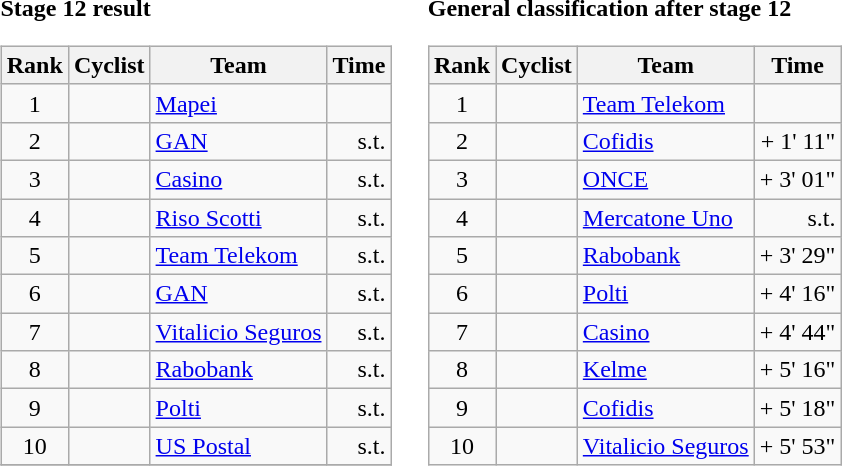<table>
<tr>
<td><strong>Stage 12 result</strong><br><table class="wikitable">
<tr>
<th scope="col">Rank</th>
<th scope="col">Cyclist</th>
<th scope="col">Team</th>
<th scope="col">Time</th>
</tr>
<tr>
<td style="text-align:center;">1</td>
<td></td>
<td><a href='#'>Mapei</a></td>
<td style="text-align:right;"></td>
</tr>
<tr>
<td style="text-align:center;">2</td>
<td></td>
<td><a href='#'>GAN</a></td>
<td style="text-align:right;">s.t.</td>
</tr>
<tr>
<td style="text-align:center;">3</td>
<td></td>
<td><a href='#'>Casino</a></td>
<td style="text-align:right;">s.t.</td>
</tr>
<tr>
<td style="text-align:center;">4</td>
<td></td>
<td><a href='#'>Riso Scotti</a></td>
<td style="text-align:right;">s.t.</td>
</tr>
<tr>
<td style="text-align:center;">5</td>
<td> </td>
<td><a href='#'>Team Telekom</a></td>
<td style="text-align:right;">s.t.</td>
</tr>
<tr>
<td style="text-align:center;">6</td>
<td></td>
<td><a href='#'>GAN</a></td>
<td style="text-align:right;">s.t.</td>
</tr>
<tr>
<td style="text-align:center;">7</td>
<td></td>
<td><a href='#'>Vitalicio Seguros</a></td>
<td style="text-align:right;">s.t.</td>
</tr>
<tr>
<td style="text-align:center;">8</td>
<td></td>
<td><a href='#'>Rabobank</a></td>
<td style="text-align:right;">s.t.</td>
</tr>
<tr>
<td style="text-align:center;">9</td>
<td></td>
<td><a href='#'>Polti</a></td>
<td style="text-align:right;">s.t.</td>
</tr>
<tr>
<td style="text-align:center;">10</td>
<td></td>
<td><a href='#'>US Postal</a></td>
<td style="text-align:right;">s.t.</td>
</tr>
<tr>
</tr>
</table>
</td>
<td></td>
<td><strong>General classification after stage 12</strong><br><table class="wikitable">
<tr>
<th scope="col">Rank</th>
<th scope="col">Cyclist</th>
<th scope="col">Team</th>
<th scope="col">Time</th>
</tr>
<tr>
<td style="text-align:center;">1</td>
<td> </td>
<td><a href='#'>Team Telekom</a></td>
<td style="text-align:right;"></td>
</tr>
<tr>
<td style="text-align:center;">2</td>
<td></td>
<td><a href='#'>Cofidis</a></td>
<td style="text-align:right;">+ 1' 11"</td>
</tr>
<tr>
<td style="text-align:center;">3</td>
<td></td>
<td><a href='#'>ONCE</a></td>
<td style="text-align:right;">+ 3' 01"</td>
</tr>
<tr>
<td style="text-align:center;">4</td>
<td></td>
<td><a href='#'>Mercatone Uno</a></td>
<td style="text-align:right;">s.t.</td>
</tr>
<tr>
<td style="text-align:center;">5</td>
<td></td>
<td><a href='#'>Rabobank</a></td>
<td style="text-align:right;">+ 3' 29"</td>
</tr>
<tr>
<td style="text-align:center;">6</td>
<td></td>
<td><a href='#'>Polti</a></td>
<td style="text-align:right;">+ 4' 16"</td>
</tr>
<tr>
<td style="text-align:center;">7</td>
<td></td>
<td><a href='#'>Casino</a></td>
<td style="text-align:right;">+ 4' 44"</td>
</tr>
<tr>
<td style="text-align:center;">8</td>
<td></td>
<td><a href='#'>Kelme</a></td>
<td style="text-align:right;">+ 5' 16"</td>
</tr>
<tr>
<td style="text-align:center;">9</td>
<td></td>
<td><a href='#'>Cofidis</a></td>
<td style="text-align:right;">+ 5' 18"</td>
</tr>
<tr>
<td style="text-align:center;">10</td>
<td></td>
<td><a href='#'>Vitalicio Seguros</a></td>
<td style="text-align:right;">+ 5' 53"</td>
</tr>
</table>
</td>
</tr>
</table>
